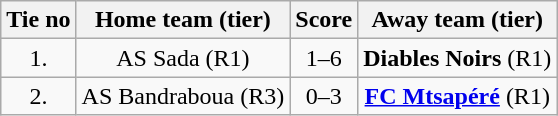<table class="wikitable" style="text-align: center">
<tr>
<th>Tie no</th>
<th>Home team (tier)</th>
<th>Score</th>
<th>Away team (tier)</th>
</tr>
<tr>
<td>1.</td>
<td> AS Sada (R1)</td>
<td>1–6</td>
<td><strong>Diables Noirs</strong> (R1) </td>
</tr>
<tr>
<td>2.</td>
<td> AS Bandraboua (R3)</td>
<td>0–3</td>
<td><strong><a href='#'>FC Mtsapéré</a></strong> (R1) </td>
</tr>
</table>
